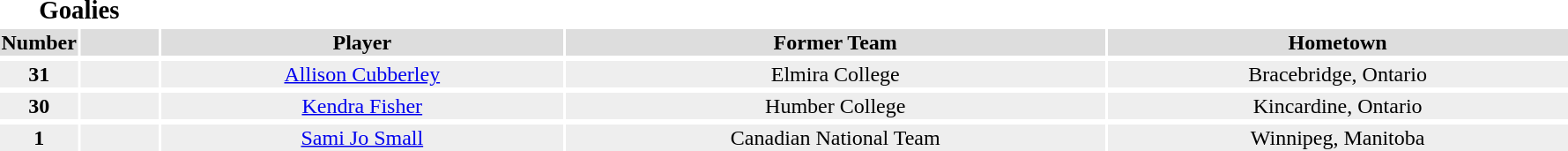<table>
<tr>
<th colspan=2><big>Goalies</big></th>
</tr>
<tr bgcolor="#dddddd">
<th width=5%>Number</th>
<th width=5%></th>
<th !width=10%>Player</th>
<th !width=10%>Former Team</th>
<th !width=10%>Hometown</th>
</tr>
<tr>
</tr>
<tr bgcolor="#eeeeee">
<td align=center><strong>31</strong></td>
<td align=center></td>
<td align=center><a href='#'>Allison Cubberley</a></td>
<td align=center>Elmira College</td>
<td align=center>Bracebridge, Ontario</td>
</tr>
<tr>
</tr>
<tr bgcolor="#eeeeee">
<td align=center><strong>30</strong></td>
<td align=center></td>
<td align=center><a href='#'>Kendra Fisher</a></td>
<td align=center>Humber College</td>
<td align=center>Kincardine, Ontario</td>
</tr>
<tr>
</tr>
<tr bgcolor="#eeeeee">
<td align=center><strong>1</strong></td>
<td align=center></td>
<td align=center><a href='#'>Sami Jo Small</a></td>
<td align=center>Canadian National Team</td>
<td align=center>Winnipeg, Manitoba</td>
</tr>
<tr>
</tr>
</table>
